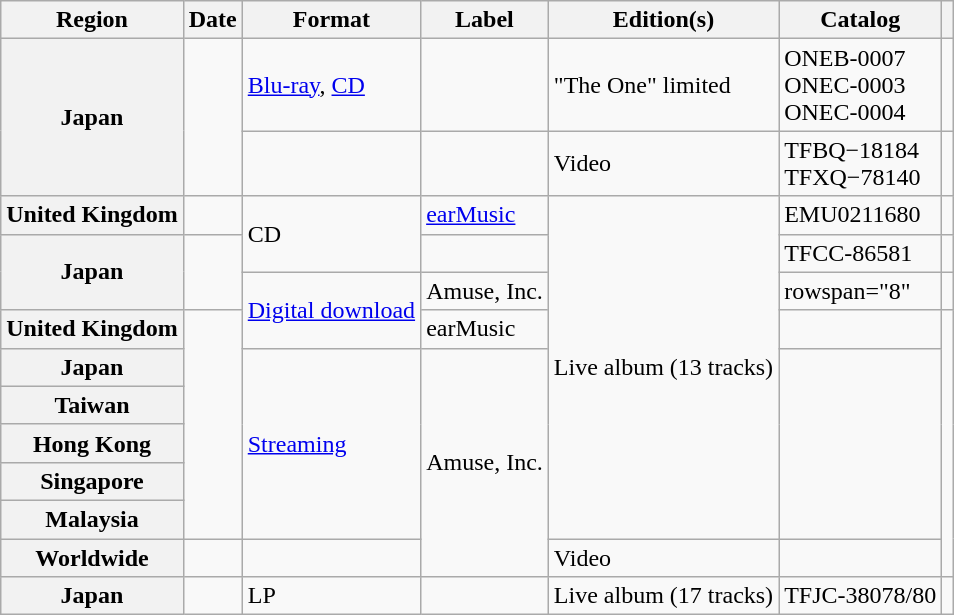<table class="wikitable plainrowheaders">
<tr>
<th scope="col">Region</th>
<th scope="col">Date</th>
<th scope="col">Format</th>
<th scope="col">Label</th>
<th scope="col">Edition(s)</th>
<th scope="col">Catalog</th>
<th scope="col"></th>
</tr>
<tr>
<th scope="row" rowspan="2">Japan</th>
<td rowspan="2"></td>
<td><a href='#'>Blu-ray</a>, <a href='#'>CD</a></td>
<td></td>
<td>"The One" limited</td>
<td>ONEB-0007<br>ONEC-0003<br>ONEC-0004</td>
<td></td>
</tr>
<tr>
<td></td>
<td></td>
<td>Video</td>
<td>TFBQ−18184<br>TFXQ−78140</td>
<td></td>
</tr>
<tr>
<th scope="row">United Kingdom</th>
<td></td>
<td rowspan="2">CD</td>
<td><a href='#'>earMusic</a></td>
<td rowspan="9">Live album (13 tracks)</td>
<td>EMU0211680</td>
<td></td>
</tr>
<tr>
<th scope="row" rowspan="2">Japan</th>
<td rowspan="2"></td>
<td></td>
<td>TFCC-86581</td>
<td></td>
</tr>
<tr>
<td rowspan="2"><a href='#'>Digital download</a></td>
<td>Amuse, Inc.</td>
<td>rowspan="8" </td>
<td></td>
</tr>
<tr>
<th scope="row">United Kingdom</th>
<td rowspan="6"></td>
<td>earMusic</td>
<td></td>
</tr>
<tr>
<th scope="row">Japan</th>
<td rowspan="5"><a href='#'>Streaming</a></td>
<td rowspan="6">Amuse, Inc.</td>
<td rowspan="5"></td>
</tr>
<tr>
<th scope="row">Taiwan</th>
</tr>
<tr>
<th scope="row">Hong Kong</th>
</tr>
<tr>
<th scope="row">Singapore</th>
</tr>
<tr>
<th scope="row">Malaysia</th>
</tr>
<tr>
<th scope="row">Worldwide</th>
<td></td>
<td></td>
<td>Video</td>
<td></td>
</tr>
<tr>
<th scope="row">Japan</th>
<td></td>
<td>LP</td>
<td></td>
<td>Live album (17 tracks)</td>
<td>TFJC-38078/80</td>
<td></td>
</tr>
</table>
